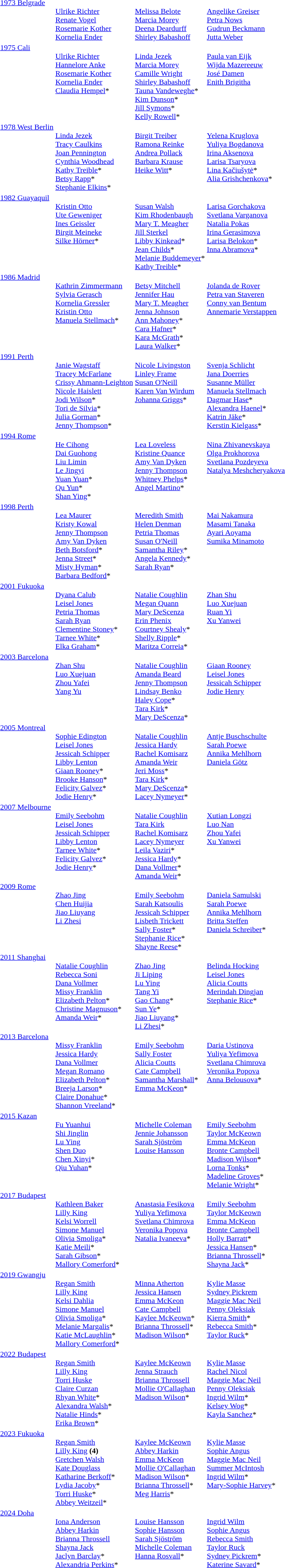<table>
<tr valign="top">
<td><a href='#'>1973 Belgrade</a></td>
<td><br><a href='#'>Ulrike Richter</a><br><a href='#'>Renate Vogel</a><br><a href='#'>Rosemarie Kother</a><br><a href='#'>Kornelia Ender</a></td>
<td><br><a href='#'>Melissa Belote</a><br><a href='#'>Marcia Morey</a><br><a href='#'>Deena Deardurff</a><br><a href='#'>Shirley Babashoff</a></td>
<td><br><a href='#'>Angelike Greiser</a><br><a href='#'>Petra Nows</a><br><a href='#'>Gudrun Beckmann</a><br><a href='#'>Jutta Weber</a></td>
</tr>
<tr valign="top">
<td><a href='#'>1975 Cali</a></td>
<td><br><a href='#'>Ulrike Richter</a><br><a href='#'>Hannelore Anke</a><br><a href='#'>Rosemarie Kother</a><br><a href='#'>Kornelia Ender</a><br><a href='#'>Claudia Hempel</a>*</td>
<td><br><a href='#'>Linda Jezek</a><br><a href='#'>Marcia Morey</a><br><a href='#'>Camille Wright</a><br><a href='#'>Shirley Babashoff</a><br><a href='#'>Tauna Vandeweghe</a>*<br><a href='#'>Kim Dunson</a>*<br><a href='#'>Jill Symons</a>*<br><a href='#'>Kelly Rowell</a>*</td>
<td><br><a href='#'>Paula van Eijk</a><br><a href='#'>Wijda Mazereeuw</a><br><a href='#'>José Damen</a><br><a href='#'>Enith Brigitha</a></td>
</tr>
<tr valign="top">
<td><a href='#'>1978 West Berlin</a></td>
<td><br><a href='#'>Linda Jezek</a><br><a href='#'>Tracy Caulkins</a><br><a href='#'>Joan Pennington</a><br><a href='#'>Cynthia Woodhead</a><br><a href='#'>Kathy Treible</a>*<br><a href='#'>Betsy Rapp</a>*<br><a href='#'>Stephanie Elkins</a>*</td>
<td><br><a href='#'>Birgit Treiber</a><br><a href='#'>Ramona Reinke</a><br><a href='#'>Andrea Pollack</a><br><a href='#'>Barbara Krause</a><br><a href='#'>Heike Witt</a>*</td>
<td><br><a href='#'>Yelena Kruglova</a><br><a href='#'>Yuliya Bogdanova</a><br><a href='#'>Irina Aksenova</a><br><a href='#'>Larisa Tsaryova</a><br><a href='#'>Lina Kačiušytė</a>*<br><a href='#'>Alia Grishchenkova</a>*</td>
</tr>
<tr valign="top">
<td><a href='#'>1982 Guayaquil</a></td>
<td><br><a href='#'>Kristin Otto</a><br><a href='#'>Ute Geweniger</a><br><a href='#'>Ines Geissler</a><br><a href='#'>Birgit Meineke</a><br><a href='#'>Silke Hörner</a>*</td>
<td><br><a href='#'>Susan Walsh</a><br><a href='#'>Kim Rhodenbaugh</a><br><a href='#'>Mary T. Meagher</a><br><a href='#'>Jill Sterkel</a><br><a href='#'>Libby Kinkead</a>*<br><a href='#'>Jean Childs</a>*<br><a href='#'>Melanie Buddemeyer</a>*<br><a href='#'>Kathy Treible</a>*</td>
<td><br><a href='#'>Larisa Gorchakova</a><br><a href='#'>Svetlana Varganova</a><br><a href='#'>Natalia Pokas</a><br><a href='#'>Irina Gerasimova</a><br><a href='#'>Larisa Belokon</a>*<br><a href='#'>Inna Abramova</a>*</td>
</tr>
<tr valign="top">
<td><a href='#'>1986 Madrid</a></td>
<td><br><a href='#'>Kathrin Zimmermann</a><br><a href='#'>Sylvia Gerasch</a><br><a href='#'>Kornelia Gressler</a><br><a href='#'>Kristin Otto</a><br><a href='#'>Manuela Stellmach</a>*</td>
<td><br><a href='#'>Betsy Mitchell</a><br><a href='#'>Jennifer Hau</a><br><a href='#'>Mary T. Meagher</a><br><a href='#'>Jenna Johnson</a><br><a href='#'>Ann Mahoney</a>*<br><a href='#'>Cara Hafner</a>*<br><a href='#'>Kara McGrath</a>*<br><a href='#'>Laura Walker</a>*</td>
<td><br><a href='#'>Jolanda de Rover</a><br><a href='#'>Petra van Staveren</a><br><a href='#'>Conny van Bentum</a><br><a href='#'>Annemarie Verstappen</a></td>
</tr>
<tr valign="top">
<td><a href='#'>1991 Perth</a></td>
<td><br><a href='#'>Janie Wagstaff</a><br><a href='#'>Tracey McFarlane</a><br><a href='#'>Crissy Ahmann-Leighton</a><br><a href='#'>Nicole Haislett</a><br><a href='#'>Jodi Wilson</a>*<br><a href='#'>Tori de Silvia</a>*<br><a href='#'>Julia Gorman</a>*<br><a href='#'>Jenny Thompson</a>*</td>
<td><br><a href='#'>Nicole Livingston</a><br><a href='#'>Linley Frame</a><br><a href='#'>Susan O'Neill</a><br><a href='#'>Karen Van Wirdum</a><br><a href='#'>Johanna Griggs</a>*</td>
<td><br><a href='#'>Svenja Schlicht</a><br><a href='#'>Jana Doerries</a><br><a href='#'>Susanne Müller</a><br><a href='#'>Manuela Stellmach</a><br><a href='#'>Dagmar Hase</a>*<br><a href='#'>Alexandra Haenel</a>*<br><a href='#'>Katrin Jäke</a>*<br><a href='#'>Kerstin Kielgass</a>*</td>
</tr>
<tr valign="top">
<td><a href='#'>1994 Rome</a></td>
<td><br><a href='#'>He Cihong</a><br><a href='#'>Dai Guohong</a><br><a href='#'>Liu Limin</a><br><a href='#'>Le Jingyi</a><br><a href='#'>Yuan Yuan</a>*<br><a href='#'>Qu Yun</a>*<br><a href='#'>Shan Ying</a>*</td>
<td><br><a href='#'>Lea Loveless</a><br><a href='#'>Kristine Quance</a><br><a href='#'>Amy Van Dyken</a><br><a href='#'>Jenny Thompson</a><br><a href='#'>Whitney Phelps</a>*<br><a href='#'>Angel Martino</a>*</td>
<td><br><a href='#'>Nina Zhivanevskaya</a><br><a href='#'>Olga Prokhorova</a><br><a href='#'>Svetlana Pozdeyeva</a><br><a href='#'>Natalya Meshcheryakova</a></td>
</tr>
<tr valign="top">
<td><a href='#'>1998 Perth</a></td>
<td><br><a href='#'>Lea Maurer</a><br><a href='#'>Kristy Kowal</a><br><a href='#'>Jenny Thompson</a><br><a href='#'>Amy Van Dyken</a><br><a href='#'>Beth Botsford</a>*<br><a href='#'>Jenna Street</a>*<br><a href='#'>Misty Hyman</a>*<br><a href='#'>Barbara Bedford</a>*</td>
<td><br><a href='#'>Meredith Smith</a><br><a href='#'>Helen Denman</a><br><a href='#'>Petria Thomas</a><br><a href='#'>Susan O'Neill</a><br><a href='#'>Samantha Riley</a>*<br><a href='#'>Angela Kennedy</a>*<br><a href='#'>Sarah Ryan</a>*</td>
<td><br><a href='#'>Mai Nakamura</a><br><a href='#'>Masami Tanaka</a><br><a href='#'>Ayari Aoyama</a><br><a href='#'>Sumika Minamoto</a></td>
</tr>
<tr valign="top">
<td><a href='#'>2001 Fukuoka</a></td>
<td><br><a href='#'>Dyana Calub</a><br><a href='#'>Leisel Jones</a><br><a href='#'>Petria Thomas</a><br><a href='#'>Sarah Ryan</a><br><a href='#'>Clementine Stoney</a>*<br><a href='#'>Tarnee White</a>*<br><a href='#'>Elka Graham</a>*</td>
<td><br><a href='#'>Natalie Coughlin</a><br><a href='#'>Megan Quann</a><br><a href='#'>Mary DeScenza</a><br><a href='#'>Erin Phenix</a><br><a href='#'>Courtney Shealy</a>*<br><a href='#'>Shelly Ripple</a>*<br><a href='#'>Maritza Correia</a>*</td>
<td><br><a href='#'>Zhan Shu</a><br><a href='#'>Luo Xuejuan</a><br><a href='#'>Ruan Yi</a><br><a href='#'>Xu Yanwei</a></td>
</tr>
<tr valign="top">
<td><a href='#'>2003 Barcelona</a></td>
<td><br><a href='#'>Zhan Shu</a><br><a href='#'>Luo Xuejuan</a><br><a href='#'>Zhou Yafei</a><br><a href='#'>Yang Yu</a></td>
<td><br><a href='#'>Natalie Coughlin</a><br><a href='#'>Amanda Beard</a><br><a href='#'>Jenny Thompson</a><br><a href='#'>Lindsay Benko</a><br><a href='#'>Haley Cope</a>*<br><a href='#'>Tara Kirk</a>*<br><a href='#'>Mary DeScenza</a>*</td>
<td><br><a href='#'>Giaan Rooney</a><br><a href='#'>Leisel Jones</a><br><a href='#'>Jessicah Schipper</a><br><a href='#'>Jodie Henry</a></td>
</tr>
<tr valign="top">
<td><a href='#'>2005 Montreal</a></td>
<td><br><a href='#'>Sophie Edington</a><br><a href='#'>Leisel Jones</a><br><a href='#'>Jessicah Schipper</a><br><a href='#'>Libby Lenton</a><br><a href='#'>Giaan Rooney</a>*<br><a href='#'>Brooke Hanson</a>*<br><a href='#'>Felicity Galvez</a>*<br><a href='#'>Jodie Henry</a>*</td>
<td><br><a href='#'>Natalie Coughlin</a><br><a href='#'>Jessica Hardy</a><br><a href='#'>Rachel Komisarz</a><br><a href='#'>Amanda Weir</a><br><a href='#'>Jeri Moss</a>*<br><a href='#'>Tara Kirk</a>*<br><a href='#'>Mary DeScenza</a>*<br><a href='#'>Lacey Nymeyer</a>*</td>
<td><br><a href='#'>Antje Buschschulte</a><br><a href='#'>Sarah Poewe</a><br><a href='#'>Annika Mehlhorn</a><br><a href='#'>Daniela Götz</a></td>
</tr>
<tr valign="top">
<td><a href='#'>2007 Melbourne</a></td>
<td><br><a href='#'>Emily Seebohm</a><br><a href='#'>Leisel Jones</a><br><a href='#'>Jessicah Schipper</a><br><a href='#'>Libby Lenton</a><br><a href='#'>Tarnee White</a>*<br><a href='#'>Felicity Galvez</a>*<br><a href='#'>Jodie Henry</a>*</td>
<td><br><a href='#'>Natalie Coughlin</a><br><a href='#'>Tara Kirk</a><br><a href='#'>Rachel Komisarz</a><br><a href='#'>Lacey Nymeyer</a><br><a href='#'>Leila Vaziri</a>*<br><a href='#'>Jessica Hardy</a>*<br><a href='#'>Dana Vollmer</a>*<br><a href='#'>Amanda Weir</a>*</td>
<td><br><a href='#'>Xutian Longzi</a><br><a href='#'>Luo Nan</a><br><a href='#'>Zhou Yafei</a><br><a href='#'>Xu Yanwei</a></td>
</tr>
<tr valign="top">
<td><a href='#'>2009 Rome</a></td>
<td><br><a href='#'>Zhao Jing</a><br><a href='#'>Chen Huijia</a><br><a href='#'>Jiao Liuyang</a><br><a href='#'>Li Zhesi</a></td>
<td><br><a href='#'>Emily Seebohm</a><br><a href='#'>Sarah Katsoulis</a><br><a href='#'>Jessicah Schipper</a><br><a href='#'>Lisbeth Trickett</a><br><a href='#'>Sally Foster</a>*<br><a href='#'>Stephanie Rice</a>*<br><a href='#'>Shayne Reese</a>*</td>
<td><br><a href='#'>Daniela Samulski</a><br><a href='#'>Sarah Poewe</a><br><a href='#'>Annika Mehlhorn</a><br><a href='#'>Britta Steffen</a><br><a href='#'>Daniela Schreiber</a>*</td>
</tr>
<tr valign="top">
<td><a href='#'>2011 Shanghai</a></td>
<td><br><a href='#'>Natalie Coughlin</a><br><a href='#'>Rebecca Soni</a><br><a href='#'>Dana Vollmer</a><br><a href='#'>Missy Franklin</a><br><a href='#'>Elizabeth Pelton</a>*<br><a href='#'>Christine Magnuson</a>*<br><a href='#'>Amanda Weir</a>*</td>
<td><br><a href='#'>Zhao Jing</a><br><a href='#'>Ji Liping</a><br><a href='#'>Lu Ying</a><br><a href='#'>Tang Yi</a><br><a href='#'>Gao Chang</a>*<br><a href='#'>Sun Ye</a>*<br><a href='#'>Jiao Liuyang</a>*<br><a href='#'>Li Zhesi</a>*</td>
<td><br><a href='#'>Belinda Hocking</a><br><a href='#'>Leisel Jones</a><br><a href='#'>Alicia Coutts</a><br><a href='#'>Merindah Dingjan</a><br><a href='#'>Stephanie Rice</a>*</td>
</tr>
<tr valign="top">
<td><a href='#'>2013 Barcelona</a></td>
<td><br><a href='#'>Missy Franklin</a><br><a href='#'>Jessica Hardy</a><br><a href='#'>Dana Vollmer</a><br><a href='#'>Megan Romano</a><br><a href='#'>Elizabeth Pelton</a>*<br><a href='#'>Breeja Larson</a>*<br><a href='#'>Claire Donahue</a>*<br><a href='#'>Shannon Vreeland</a>*</td>
<td><br><a href='#'>Emily Seebohm</a><br><a href='#'>Sally Foster</a><br><a href='#'>Alicia Coutts</a><br><a href='#'>Cate Campbell</a><br><a href='#'>Samantha Marshall</a>*<br><a href='#'>Emma McKeon</a>*</td>
<td><br><a href='#'>Daria Ustinova</a><br><a href='#'>Yuliya Yefimova</a><br><a href='#'>Svetlana Chimrova</a><br><a href='#'>Veronika Popova</a><br><a href='#'>Anna Belousova</a>*</td>
</tr>
<tr valign="top">
<td><a href='#'>2015 Kazan</a></td>
<td><br><a href='#'>Fu Yuanhui</a><br><a href='#'>Shi Jinglin</a><br><a href='#'>Lu Ying</a><br><a href='#'>Shen Duo</a><br><a href='#'>Chen Xinyi</a>*<br><a href='#'>Qiu Yuhan</a>*</td>
<td><br><a href='#'>Michelle Coleman</a><br><a href='#'>Jennie Johansson</a><br><a href='#'>Sarah Sjöström</a><br><a href='#'>Louise Hansson</a></td>
<td><br><a href='#'>Emily Seebohm</a><br><a href='#'>Taylor McKeown</a><br><a href='#'>Emma McKeon</a><br><a href='#'>Bronte Campbell</a><br><a href='#'>Madison Wilson</a>*<br><a href='#'>Lorna Tonks</a>*<br><a href='#'>Madeline Groves</a>*<br><a href='#'>Melanie Wright</a>*</td>
</tr>
<tr valign="top">
<td><a href='#'>2017 Budapest</a></td>
<td><br><a href='#'>Kathleen Baker</a><br><a href='#'>Lilly King</a><br><a href='#'>Kelsi Worrell</a><br><a href='#'>Simone Manuel</a><br><a href='#'>Olivia Smoliga</a>*<br><a href='#'>Katie Meili</a>*<br><a href='#'>Sarah Gibson</a>*<br><a href='#'>Mallory Comerford</a>*</td>
<td><br><a href='#'>Anastasia Fesikova</a><br><a href='#'>Yuliya Yefimova</a><br><a href='#'>Svetlana Chimrova</a><br><a href='#'>Veronika Popova</a><br><a href='#'>Natalia Ivaneeva</a>*</td>
<td><br><a href='#'>Emily Seebohm</a><br><a href='#'>Taylor McKeown</a><br><a href='#'>Emma McKeon</a><br><a href='#'>Bronte Campbell</a><br><a href='#'>Holly Barratt</a>*<br><a href='#'>Jessica Hansen</a>*<br><a href='#'>Brianna Throssell</a>*<br><a href='#'>Shayna Jack</a>*</td>
</tr>
<tr valign="top">
<td><a href='#'>2019 Gwangju</a></td>
<td><br><a href='#'>Regan Smith</a><br><a href='#'>Lilly King</a><br><a href='#'>Kelsi Dahlia</a><br><a href='#'>Simone Manuel</a><br><a href='#'>Olivia Smoliga</a>*<br><a href='#'>Melanie Margalis</a>*<br><a href='#'>Katie McLaughlin</a>*<br><a href='#'>Mallory Comerford</a>*</td>
<td><br><a href='#'>Minna Atherton</a><br><a href='#'>Jessica Hansen</a><br><a href='#'>Emma McKeon</a><br><a href='#'>Cate Campbell</a><br><a href='#'>Kaylee McKeown</a>*<br><a href='#'>Brianna Throssell</a>*<br><a href='#'>Madison Wilson</a>*</td>
<td><br><a href='#'>Kylie Masse</a><br><a href='#'>Sydney Pickrem</a><br><a href='#'>Maggie Mac Neil</a><br><a href='#'>Penny Oleksiak</a><br><a href='#'>Kierra Smith</a>*<br><a href='#'>Rebecca Smith</a>*<br><a href='#'>Taylor Ruck</a>*</td>
</tr>
<tr valign="top">
<td><a href='#'>2022 Budapest</a></td>
<td><br><a href='#'>Regan Smith</a><br><a href='#'>Lilly King</a><br><a href='#'>Torri Huske</a><br><a href='#'>Claire Curzan</a><br><a href='#'>Rhyan White</a>*<br><a href='#'>Alexandra Walsh</a>*<br><a href='#'>Natalie Hinds</a>*<br><a href='#'>Erika Brown</a>*</td>
<td><br><a href='#'>Kaylee McKeown</a><br><a href='#'>Jenna Strauch</a><br><a href='#'>Brianna Throssell</a><br><a href='#'>Mollie O'Callaghan</a><br><a href='#'>Madison Wilson</a>*</td>
<td><br><a href='#'>Kylie Masse</a><br><a href='#'>Rachel Nicol</a><br><a href='#'>Maggie Mac Neil</a><br><a href='#'>Penny Oleksiak</a><br><a href='#'>Ingrid Wilm</a>*<br><a href='#'>Kelsey Wog</a>*<br><a href='#'>Kayla Sanchez</a>*</td>
</tr>
<tr valign="top">
<td><a href='#'>2023 Fukuoka</a></td>
<td><br><a href='#'>Regan Smith</a><br><a href='#'>Lilly King</a> <strong>(4)</strong><br><a href='#'>Gretchen Walsh</a><br><a href='#'>Kate Douglass</a><br><a href='#'>Katharine Berkoff</a>*<br><a href='#'>Lydia Jacoby</a>*<br><a href='#'>Torri Huske</a>*<br><a href='#'>Abbey Weitzeil</a>*</td>
<td><br><a href='#'>Kaylee McKeown</a><br><a href='#'>Abbey Harkin</a><br><a href='#'>Emma McKeon</a><br><a href='#'>Mollie O'Callaghan</a><br><a href='#'>Madison Wilson</a>*<br><a href='#'>Brianna Throssell</a>*<br><a href='#'>Meg Harris</a>*</td>
<td><br><a href='#'>Kylie Masse</a><br><a href='#'>Sophie Angus</a><br><a href='#'>Maggie Mac Neil</a><br><a href='#'>Summer McIntosh</a><br><a href='#'>Ingrid Wilm</a>*<br><a href='#'>Mary-Sophie Harvey</a>*</td>
</tr>
<tr valign="top">
<td><a href='#'>2024 Doha</a></td>
<td><br><a href='#'>Iona Anderson</a><br><a href='#'>Abbey Harkin</a><br><a href='#'>Brianna Throssell</a><br><a href='#'>Shayna Jack</a><br><a href='#'>Jaclyn Barclay</a>*<br><a href='#'>Alexandria Perkins</a>*</td>
<td><br><a href='#'>Louise Hansson</a><br><a href='#'>Sophie Hansson</a><br><a href='#'>Sarah Sjöström</a><br><a href='#'>Michelle Coleman</a><br><a href='#'>Hanna Rosvall</a>*</td>
<td><br><a href='#'>Ingrid Wilm</a><br><a href='#'>Sophie Angus</a><br><a href='#'>Rebecca Smith</a><br><a href='#'>Taylor Ruck</a><br><a href='#'>Sydney Pickrem</a>*<br><a href='#'>Katerine Savard</a>*</td>
</tr>
</table>
